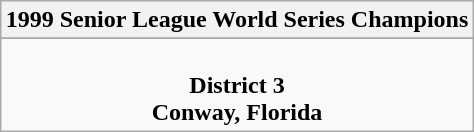<table class="wikitable" style="text-align: center; margin: 0 auto;">
<tr>
<th>1999 Senior League World Series Champions</th>
</tr>
<tr>
</tr>
<tr>
<td><br><strong>District 3</strong><br> <strong>Conway, Florida</strong></td>
</tr>
</table>
